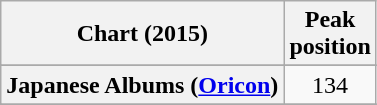<table class="wikitable plainrowheaders sortable" style="text-align:center;">
<tr>
<th>Chart (2015)</th>
<th>Peak<br>position</th>
</tr>
<tr>
</tr>
<tr>
</tr>
<tr>
</tr>
<tr>
</tr>
<tr>
</tr>
<tr>
</tr>
<tr>
</tr>
<tr>
</tr>
<tr>
</tr>
<tr>
</tr>
<tr>
<th scope="row">Japanese Albums (<a href='#'>Oricon</a>)</th>
<td>134</td>
</tr>
<tr>
</tr>
<tr>
</tr>
<tr>
</tr>
<tr>
</tr>
<tr>
</tr>
<tr>
</tr>
</table>
